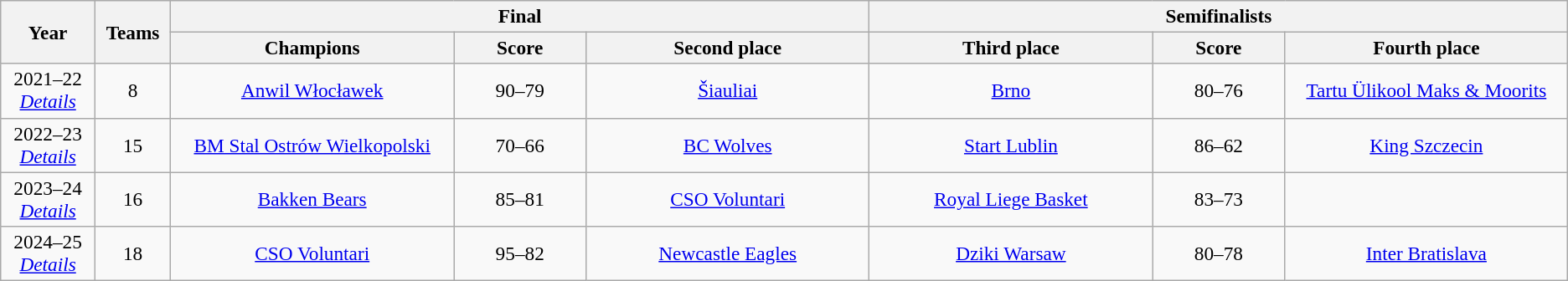<table class="wikitable" style="font-size: 97%; text-align: center;">
<tr>
<th rowspan="2" style="width:5%;">Year</th>
<th rowspan="2" style="width:4%;">Teams</th>
<th colspan=3>Final</th>
<th colspan=3>Semifinalists</th>
</tr>
<tr>
<th width=15%>Champions</th>
<th width=7%>Score</th>
<th width=15%>Second place</th>
<th width=15%>Third place</th>
<th width=7%>Score</th>
<th width=15%>Fourth place</th>
</tr>
<tr>
<td>2021–22<br><em><a href='#'>Details</a></em></td>
<td>8</td>
<td> <a href='#'>Anwil Włocławek</a></td>
<td>90–79</td>
<td> <a href='#'>Šiauliai</a></td>
<td> <a href='#'>Brno</a></td>
<td>80–76</td>
<td> <a href='#'>Tartu Ülikool Maks & Moorits</a></td>
</tr>
<tr>
<td>2022–23<br><em><a href='#'>Details</a></em></td>
<td>15</td>
<td> <a href='#'>BM Stal Ostrów Wielkopolski</a></td>
<td>70–66</td>
<td> <a href='#'>BC Wolves</a></td>
<td> <a href='#'>Start Lublin</a></td>
<td>86–62</td>
<td> <a href='#'>King Szczecin</a></td>
</tr>
<tr>
<td>2023–24<br><em><a href='#'>Details</a></em></td>
<td>16</td>
<td> <a href='#'>Bakken Bears</a></td>
<td>85–81</td>
<td> <a href='#'>CSO Voluntari</a></td>
<td> <a href='#'>Royal Liege Basket</a></td>
<td>83–73</td>
<td></td>
</tr>
<tr>
<td>2024–25<br><em><a href='#'>Details</a></em></td>
<td>18</td>
<td> <a href='#'>CSO Voluntari</a></td>
<td>95–82</td>
<td> <a href='#'>Newcastle Eagles</a></td>
<td> <a href='#'>Dziki Warsaw</a></td>
<td>80–78</td>
<td> <a href='#'>Inter Bratislava</a></td>
</tr>
</table>
